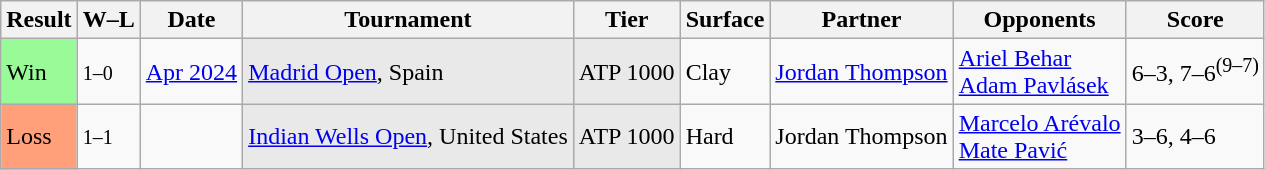<table class="wikitable">
<tr>
<th>Result</th>
<th class=unsortable>W–L</th>
<th>Date</th>
<th>Tournament</th>
<th>Tier</th>
<th>Surface</th>
<th>Partner</th>
<th>Opponents</th>
<th class=unsortable>Score</th>
</tr>
<tr>
<td bgcolor=98fb98>Win</td>
<td><small>1–0</small></td>
<td><a href='#'>Apr 2024</a></td>
<td style="background:#e9e9e9;"><a href='#'>Madrid Open</a>, Spain</td>
<td style="background:#e9e9e9;">ATP 1000</td>
<td>Clay</td>
<td> <a href='#'>Jordan Thompson</a></td>
<td> <a href='#'>Ariel Behar</a><br> <a href='#'>Adam Pavlásek</a></td>
<td>6–3, 7–6<sup>(9–7)</sup></td>
</tr>
<tr>
<td bgcolor=ffa07a>Loss</td>
<td><small>1–1</small></td>
<td><a href='#'></a></td>
<td style="background:#e9e9e9;"><a href='#'>Indian Wells Open</a>, United States</td>
<td style="background:#e9e9e9;">ATP 1000</td>
<td>Hard</td>
<td> Jordan Thompson</td>
<td> <a href='#'>Marcelo Arévalo</a><br> <a href='#'>Mate Pavić</a></td>
<td>3–6, 4–6</td>
</tr>
</table>
